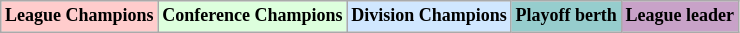<table class="wikitable"  style="text-align:center; font-size:75%;">
<tr>
<td style="background:#fcc;"><strong>League Champions</strong></td>
<td style="background:#dfd;"><strong>Conference Champions</strong></td>
<td style="background:#d0e7ff;"><strong>Division Champions</strong></td>
<td style="background:#96cdcd;"><strong>Playoff berth</strong></td>
<td style="background:#c8a2c8;"><strong>League leader</strong></td>
</tr>
</table>
